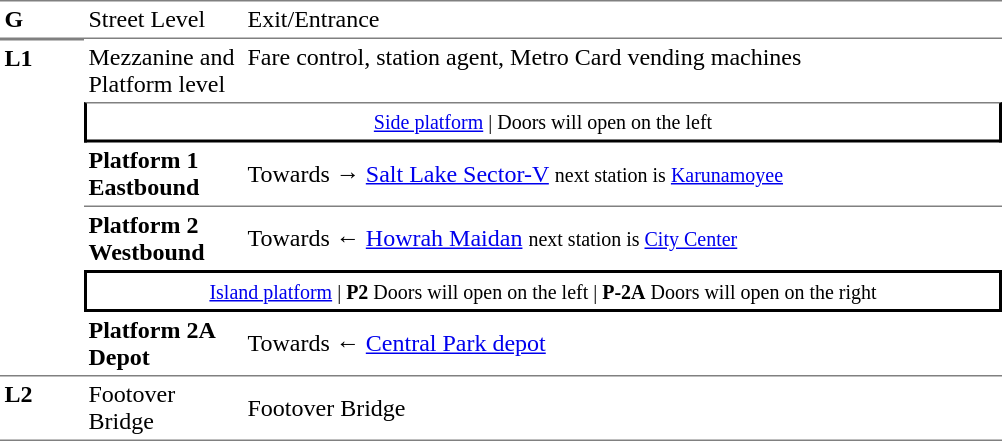<table border="0" cellspacing="0" cellpadding="3">
<tr>
<td width="50" valign="top" style="border-bottom:solid 1px gray;border-top:solid 1px gray;"><strong>G</strong></td>
<td width="100" valign="top" style="border-top:solid 1px gray;border-bottom:solid 1px gray;">Street Level</td>
<td width="500" valign="top" style="border-top:solid 1px gray;border-bottom:solid 1px gray;">Exit/Entrance</td>
</tr>
<tr>
<td rowspan="6" width="50" valign="top" style="border-top:solid 1px gray;border-bottom:solid 1px gray;"><strong>L1</strong></td>
<td valign="top">Mezzanine and Platform level</td>
<td valign="top">Fare control, station agent, Metro Card vending machines<br></td>
</tr>
<tr>
<td colspan="2" style="border-top:solid 1px gray;border-right:solid 2px black;border-left:solid 2px black;border-bottom:solid 2px black;text-align:center;"><small><a href='#'>Side platform</a> | Doors will open on the left </small></td>
</tr>
<tr>
<td style="border-bottom:solid 1px gray;" width=100><span><strong>Platform 1</strong><br><strong>Eastbound</strong></span></td>
<td style="border-bottom:solid 1px gray;" width=500>Towards → <a href='#'>Salt Lake Sector-V</a> <small>next station is <a href='#'>Karunamoyee</a></small></td>
</tr>
<tr>
<td><span><strong>Platform 2</strong><br><strong>Westbound</strong></span></td>
<td>Towards ← <a href='#'>Howrah Maidan</a> <small>next station is <a href='#'>City Center</a></small></td>
</tr>
<tr>
<td colspan="2" style="border-top:solid 2px black;border-right:solid 2px black;border-left:solid 2px black;border-bottom:solid 2px black;text-align:center;"><small><a href='#'>Island platform</a> | <strong>P2</strong> Doors will open on the left | <strong>P-2A</strong> Doors will open on the right</small> </td>
</tr>
<tr>
<td style="border-bottom:solid 1px gray;" width=100><span><strong>Platform 2A</strong><br><strong>Depot</strong></span></td>
<td style="border-bottom:solid 1px gray;" width="500">Towards ← <a href='#'>Central Park depot</a></td>
</tr>
<tr>
<td rowspan="2" width="50" valign="top" style="border-bottom:solid 1px gray;"><strong>L2</strong></td>
<td width="100" style="border-bottom:solid 1px gray;">Footover Bridge</td>
<td width="500" style="border-bottom:solid 1px gray;">Footover Bridge</td>
</tr>
<tr>
</tr>
</table>
